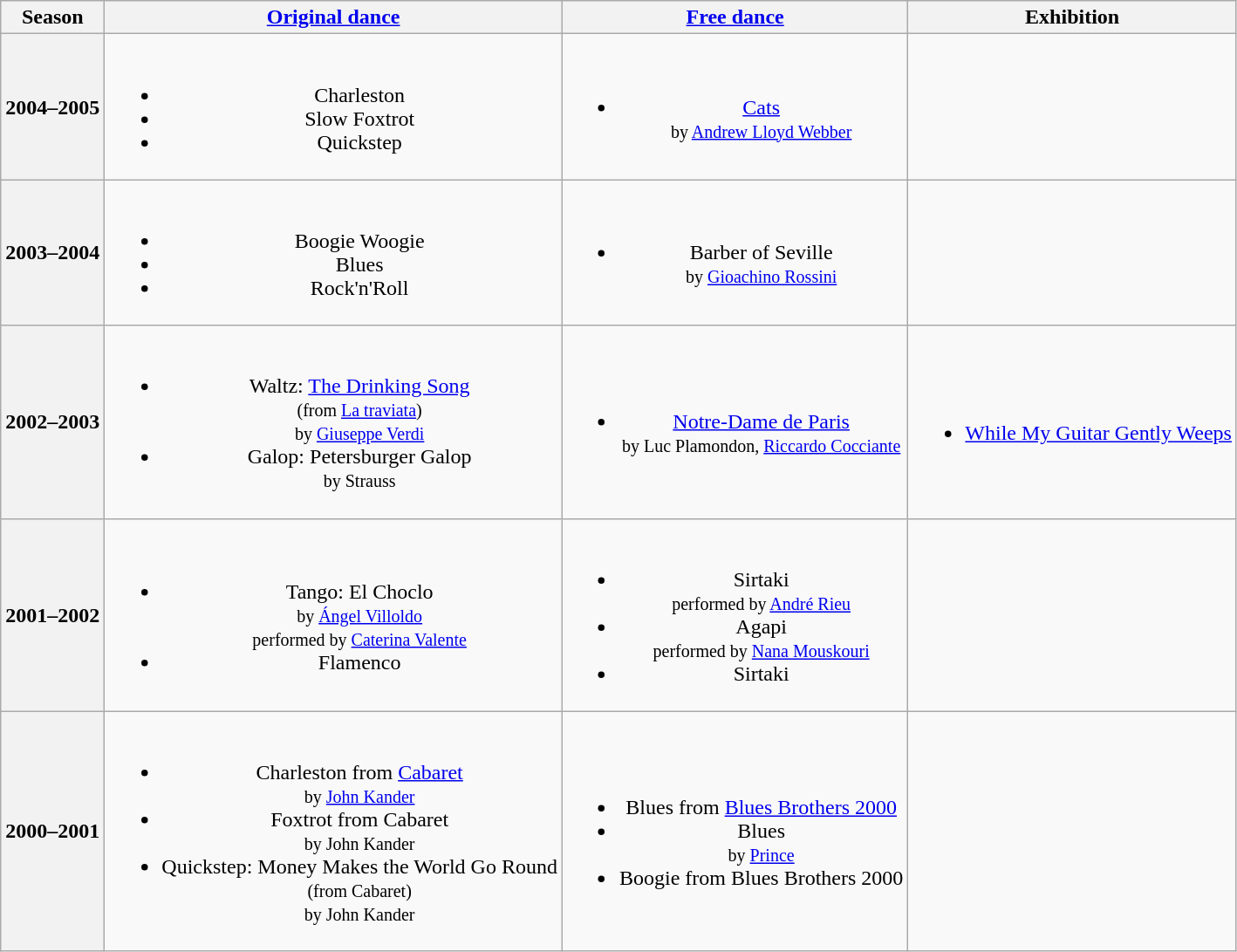<table class="wikitable" style="text-align:center">
<tr>
<th>Season</th>
<th><a href='#'>Original dance</a></th>
<th><a href='#'>Free dance</a></th>
<th>Exhibition</th>
</tr>
<tr>
<th>2004–2005 <br> </th>
<td><br><ul><li>Charleston</li><li>Slow Foxtrot</li><li>Quickstep</li></ul></td>
<td><br><ul><li><a href='#'>Cats</a> <br><small> by <a href='#'>Andrew Lloyd Webber</a> </small></li></ul></td>
<td></td>
</tr>
<tr>
<th>2003–2004 <br> </th>
<td><br><ul><li>Boogie Woogie</li><li>Blues</li><li>Rock'n'Roll</li></ul></td>
<td><br><ul><li>Barber of Seville <br><small> by <a href='#'>Gioachino Rossini</a> </small></li></ul></td>
<td></td>
</tr>
<tr>
<th>2002–2003 <br> </th>
<td><br><ul><li>Waltz: <a href='#'>The Drinking Song</a> <br><small> (from <a href='#'>La traviata</a>) <br> by <a href='#'>Giuseppe Verdi</a> </small></li><li>Galop: Petersburger Galop <br><small> by Strauss </small></li></ul></td>
<td><br><ul><li><a href='#'>Notre-Dame de Paris</a> <br><small> by Luc Plamondon, <a href='#'>Riccardo Cocciante</a> </small></li></ul></td>
<td><br><ul><li><a href='#'>While My Guitar Gently Weeps</a></li></ul></td>
</tr>
<tr>
<th>2001–2002 <br> </th>
<td><br><ul><li>Tango: El Choclo <br><small> by <a href='#'>Ángel Villoldo</a> <br> performed by <a href='#'>Caterina Valente</a> </small></li><li>Flamenco</li></ul></td>
<td><br><ul><li>Sirtaki <br><small> performed by <a href='#'>André Rieu</a> </small></li><li>Agapi <br><small> performed by <a href='#'>Nana Mouskouri</a> </small></li><li>Sirtaki</li></ul></td>
<td></td>
</tr>
<tr>
<th>2000–2001 <br> </th>
<td><br><ul><li>Charleston from <a href='#'>Cabaret</a> <br><small> by <a href='#'>John Kander</a> </small></li><li>Foxtrot from Cabaret <br><small> by John Kander </small></li><li>Quickstep: Money Makes the World Go Round <br><small> (from Cabaret) <br> by John Kander </small></li></ul></td>
<td><br><ul><li>Blues from <a href='#'>Blues Brothers 2000</a></li><li>Blues <br><small> by <a href='#'>Prince</a> </small></li><li>Boogie from Blues Brothers 2000</li></ul></td>
<td></td>
</tr>
</table>
